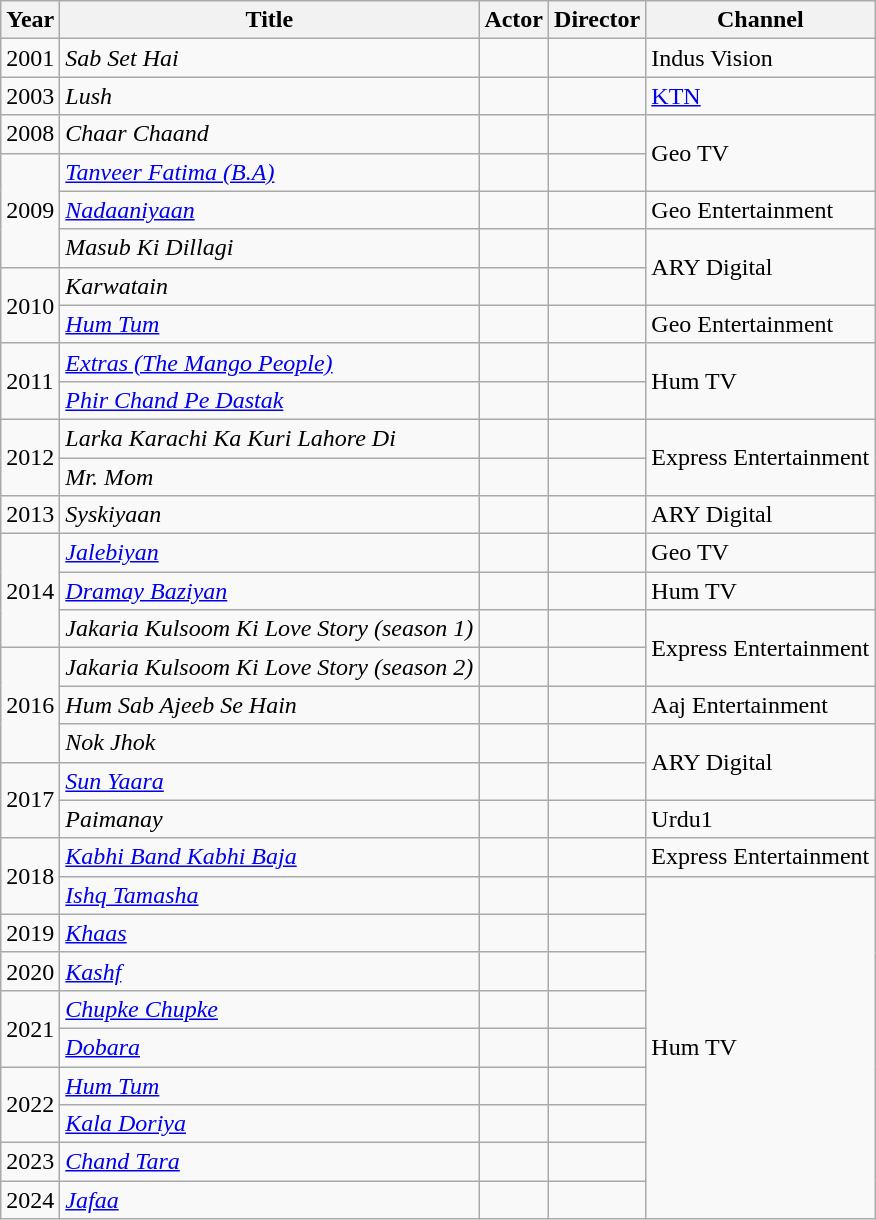<table class="wikitable sortable">
<tr>
<th>Year</th>
<th>Title</th>
<th>Actor</th>
<th>Director</th>
<th>Channel</th>
</tr>
<tr>
<td>2001</td>
<td><em>Sab Set Hai</em></td>
<td></td>
<td></td>
<td>Indus Vision</td>
</tr>
<tr>
<td>2003</td>
<td><em>Lush</em></td>
<td></td>
<td></td>
<td><a href='#'>KTN</a></td>
</tr>
<tr>
<td>2008</td>
<td><em>Chaar Chaand</em></td>
<td></td>
<td></td>
<td rowspan="2">Geo TV</td>
</tr>
<tr>
<td rowspan="3">2009</td>
<td><em><a href='#'>Tanveer Fatima (B.A)</a></em></td>
<td></td>
<td></td>
</tr>
<tr>
<td><em><a href='#'>Nadaaniyaan</a></em></td>
<td></td>
<td></td>
<td>Geo Entertainment</td>
</tr>
<tr>
<td><em>Masub Ki Dillagi</em></td>
<td></td>
<td></td>
<td rowspan="2">ARY Digital</td>
</tr>
<tr>
<td rowspan="2">2010</td>
<td><em>Karwatain</em></td>
<td></td>
<td></td>
</tr>
<tr>
<td><em><a href='#'>Hum Tum</a></em></td>
<td></td>
<td></td>
<td>Geo Entertainment</td>
</tr>
<tr>
<td rowspan="2">2011</td>
<td><em><a href='#'>Extras (The Mango People)</a></em></td>
<td></td>
<td></td>
<td rowspan="2">Hum TV</td>
</tr>
<tr>
<td><em><a href='#'>Phir Chand Pe Dastak</a></em></td>
<td></td>
<td></td>
</tr>
<tr>
<td rowspan="2">2012</td>
<td><em>Larka Karachi Ka Kuri Lahore Di</em></td>
<td></td>
<td></td>
<td rowspan="2">Express Entertainment</td>
</tr>
<tr>
<td><em>Mr. Mom</em></td>
<td></td>
<td></td>
</tr>
<tr>
<td>2013</td>
<td><em>Syskiyaan</em></td>
<td></td>
<td></td>
<td>ARY Digital</td>
</tr>
<tr>
<td rowspan="3">2014</td>
<td><em><a href='#'>Jalebiyan</a></em></td>
<td></td>
<td></td>
<td>Geo TV</td>
</tr>
<tr>
<td><em><a href='#'>Dramay Baziyan</a></em></td>
<td></td>
<td></td>
<td>Hum TV</td>
</tr>
<tr>
<td><em>Jakaria Kulsoom Ki Love Story (season 1)</em></td>
<td></td>
<td></td>
<td rowspan="2">Express Entertainment</td>
</tr>
<tr>
<td rowspan="3">2016</td>
<td><em>Jakaria Kulsoom Ki Love Story (season 2)</em></td>
<td></td>
<td></td>
</tr>
<tr>
<td><em>Hum Sab Ajeeb Se Hain</em></td>
<td></td>
<td></td>
<td>Aaj Entertainment</td>
</tr>
<tr>
<td><em>Nok Jhok</em></td>
<td></td>
<td></td>
<td rowspan="2">ARY Digital</td>
</tr>
<tr>
<td rowspan="2">2017</td>
<td><em><a href='#'>Sun Yaara</a></em></td>
<td></td>
<td></td>
</tr>
<tr>
<td><em>Paimanay</em></td>
<td></td>
<td></td>
<td>Urdu1</td>
</tr>
<tr>
<td rowspan="2">2018</td>
<td><em><a href='#'>Kabhi Band Kabhi Baja</a></em></td>
<td></td>
<td></td>
<td>Express Entertainment</td>
</tr>
<tr>
<td><em><a href='#'>Ishq Tamasha</a></em></td>
<td></td>
<td></td>
<td rowspan="9">Hum TV</td>
</tr>
<tr>
<td>2019</td>
<td><em><a href='#'>Khaas</a></em></td>
<td></td>
<td></td>
</tr>
<tr>
<td>2020</td>
<td><em><a href='#'>Kashf</a></em></td>
<td></td>
<td></td>
</tr>
<tr>
<td rowspan="2">2021</td>
<td><em><a href='#'>Chupke Chupke</a></em></td>
<td></td>
<td></td>
</tr>
<tr>
<td><em><a href='#'>Dobara</a></em></td>
<td></td>
<td></td>
</tr>
<tr>
<td rowspan="2">2022</td>
<td><em><a href='#'>Hum Tum</a></em></td>
<td></td>
<td></td>
</tr>
<tr>
<td><em><a href='#'>Kala Doriya</a></em></td>
<td></td>
<td></td>
</tr>
<tr>
<td>2023</td>
<td><em><a href='#'>Chand Tara</a></em></td>
<td></td>
<td></td>
</tr>
<tr>
<td>2024</td>
<td><em><a href='#'>Jafaa</a></em></td>
<td></td>
<td></td>
</tr>
</table>
